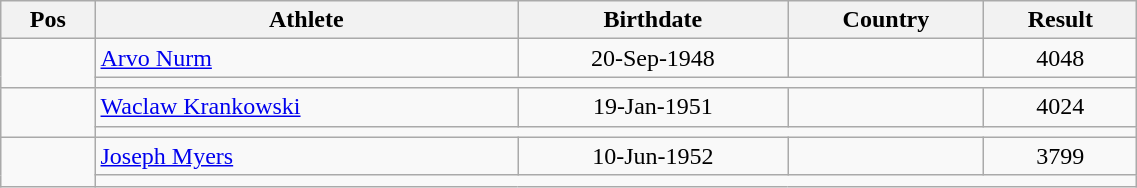<table class="wikitable"  style="text-align:center; width:60%;">
<tr>
<th>Pos</th>
<th>Athlete</th>
<th>Birthdate</th>
<th>Country</th>
<th>Result</th>
</tr>
<tr>
<td align=center rowspan=2></td>
<td align=left><a href='#'>Arvo Nurm</a></td>
<td>20-Sep-1948</td>
<td align=left></td>
<td>4048</td>
</tr>
<tr>
<td colspan=4></td>
</tr>
<tr>
<td align=center rowspan=2></td>
<td align=left><a href='#'>Waclaw Krankowski</a></td>
<td>19-Jan-1951</td>
<td align=left></td>
<td>4024</td>
</tr>
<tr>
<td colspan=4></td>
</tr>
<tr>
<td align=center rowspan=2></td>
<td align=left><a href='#'>Joseph Myers</a></td>
<td>10-Jun-1952</td>
<td align=left></td>
<td>3799</td>
</tr>
<tr>
<td colspan=4></td>
</tr>
</table>
